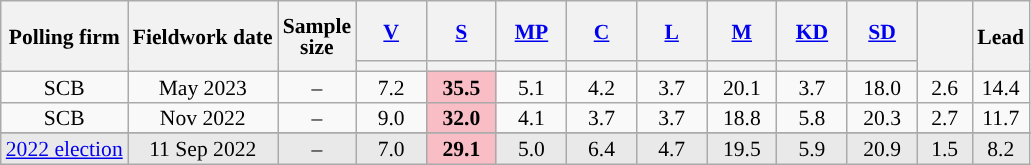<table class="wikitable sortable" style="text-align:center;font-size:90%;line-height:14px;">
<tr style="height:40px;">
<th rowspan="2">Polling firm</th>
<th rowspan="2">Fieldwork date</th>
<th rowspan="2">Sample<br>size</th>
<th class="sortable" style="width:40px;"><a href='#'>V</a></th>
<th class="sortable" style="width:40px;"><a href='#'>S</a></th>
<th class="sortable" style="width:40px;"><a href='#'>MP</a></th>
<th class="sortable" style="width:40px;"><a href='#'>C</a></th>
<th class="sortable" style="width:40px;"><a href='#'>L</a></th>
<th class="sortable" style="width:40px;"><a href='#'>M</a></th>
<th class="sortable" style="width:40px;"><a href='#'>KD</a></th>
<th class="sortable" style="width:40px;"><a href='#'>SD</a></th>
<th class="sortable" style="width:30px;" rowspan="2"></th>
<th style="width:30px;" rowspan="2">Lead</th>
</tr>
<tr>
<th style="background:"></th>
<th style="background:"></th>
<th style="background:"></th>
<th style="background:"></th>
<th style="background:"></th>
<th style="background:"></th>
<th style="background:"></th>
<th style="background:"></th>
</tr>
<tr>
<td>SCB</td>
<td>May 2023</td>
<td>–</td>
<td>7.2</td>
<td style="background:#F9BDC5;"><strong>35.5</strong></td>
<td>5.1</td>
<td>4.2</td>
<td>3.7</td>
<td>20.1</td>
<td>3.7</td>
<td>18.0</td>
<td>2.6</td>
<td style="background:">14.4</td>
</tr>
<tr>
<td>SCB</td>
<td>Nov 2022</td>
<td>–</td>
<td>9.0</td>
<td style="background:#F9BDC5;"><strong>32.0</strong></td>
<td>4.1</td>
<td>3.7</td>
<td>3.7</td>
<td>18.8</td>
<td>5.8</td>
<td>20.3</td>
<td>2.7</td>
<td style="background:">11.7</td>
</tr>
<tr>
</tr>
<tr style="background:#E9E9E9;">
<td><a href='#'>2022 election</a></td>
<td data-sort-value="2018-09-09">11 Sep 2022</td>
<td>–</td>
<td>7.0</td>
<td style="background:#F9BDC5;"><strong>29.1</strong></td>
<td>5.0</td>
<td>6.4</td>
<td>4.7</td>
<td>19.5</td>
<td>5.9</td>
<td>20.9</td>
<td>1.5</td>
<td style="background:">8.2</td>
</tr>
</table>
